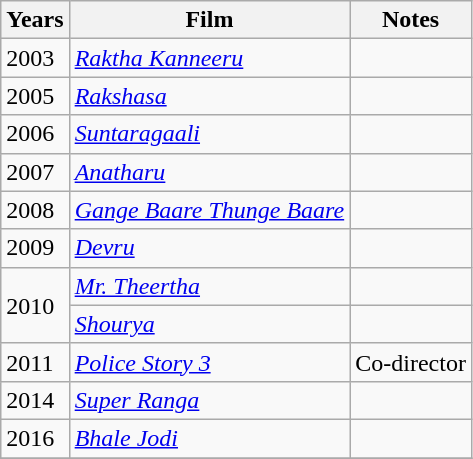<table class="wikitable sortable">
<tr>
<th>Years</th>
<th>Film</th>
<th>Notes</th>
</tr>
<tr>
<td>2003</td>
<td><em><a href='#'>Raktha Kanneeru</a></em></td>
<td></td>
</tr>
<tr>
<td>2005</td>
<td><em><a href='#'>Rakshasa</a></em></td>
<td></td>
</tr>
<tr>
<td>2006</td>
<td><em><a href='#'>Suntaragaali</a></em></td>
<td></td>
</tr>
<tr>
<td>2007</td>
<td><em><a href='#'>Anatharu</a></em></td>
<td></td>
</tr>
<tr>
<td>2008</td>
<td><em><a href='#'>Gange Baare Thunge Baare</a></em></td>
<td></td>
</tr>
<tr>
<td>2009</td>
<td><em><a href='#'>Devru</a></em></td>
<td></td>
</tr>
<tr>
<td rowspan="2">2010</td>
<td><em><a href='#'>Mr. Theertha</a></em></td>
<td></td>
</tr>
<tr>
<td><em><a href='#'>Shourya</a></em></td>
<td></td>
</tr>
<tr>
<td>2011</td>
<td><em><a href='#'>Police Story 3</a></em></td>
<td>Co-director</td>
</tr>
<tr>
<td>2014</td>
<td><em><a href='#'>Super Ranga</a></em></td>
<td></td>
</tr>
<tr>
<td>2016</td>
<td><em><a href='#'>Bhale Jodi</a></em></td>
<td></td>
</tr>
<tr>
</tr>
</table>
